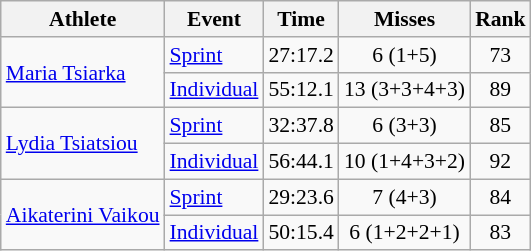<table class="wikitable" style="font-size:90%">
<tr>
<th>Athlete</th>
<th>Event</th>
<th>Time</th>
<th>Misses</th>
<th>Rank</th>
</tr>
<tr align=center>
<td align=left rowspan=2><a href='#'>Maria Tsiarka</a></td>
<td align=left><a href='#'>Sprint</a></td>
<td>27:17.2</td>
<td>6 (1+5)</td>
<td>73</td>
</tr>
<tr align=center>
<td align=left><a href='#'>Individual</a></td>
<td>55:12.1</td>
<td>13 (3+3+4+3)</td>
<td>89</td>
</tr>
<tr align=center>
<td align=left rowspan=2><a href='#'>Lydia Tsiatsiou</a></td>
<td align=left><a href='#'>Sprint</a></td>
<td>32:37.8</td>
<td>6 (3+3)</td>
<td>85</td>
</tr>
<tr align=center>
<td align=left><a href='#'>Individual</a></td>
<td>56:44.1</td>
<td>10 (1+4+3+2)</td>
<td>92</td>
</tr>
<tr align=center>
<td align=left rowspan=2><a href='#'>Aikaterini Vaikou</a></td>
<td align=left><a href='#'>Sprint</a></td>
<td>29:23.6</td>
<td>7 (4+3)</td>
<td>84</td>
</tr>
<tr align=center>
<td align=left><a href='#'>Individual</a></td>
<td>50:15.4</td>
<td>6 (1+2+2+1)</td>
<td>83</td>
</tr>
</table>
